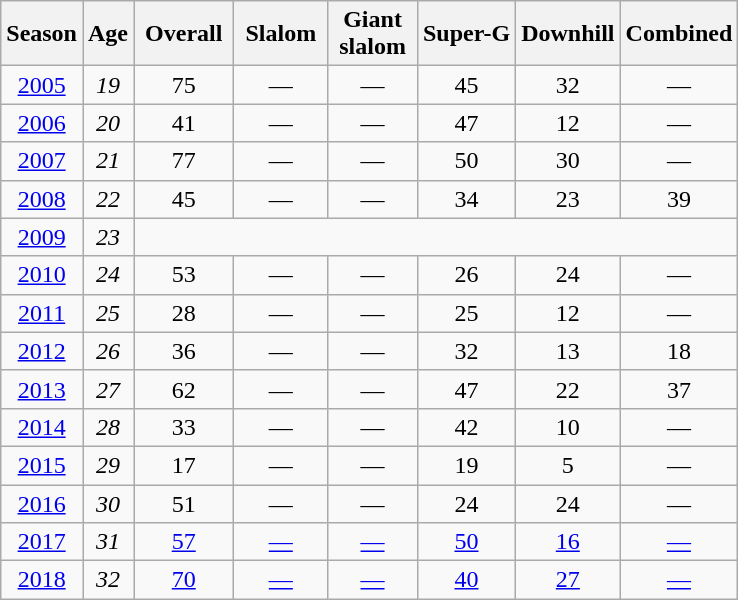<table class=wikitable style="text-align:center">
<tr>
<th>Season</th>
<th>Age</th>
<th> Overall </th>
<th> Slalom </th>
<th>Giant<br> slalom </th>
<th>Super-G</th>
<th>Downhill</th>
<th>Combined</th>
</tr>
<tr>
<td><a href='#'>2005</a></td>
<td><em>19</em></td>
<td>75</td>
<td>—</td>
<td>—</td>
<td>45</td>
<td>32</td>
<td>—</td>
</tr>
<tr>
<td><a href='#'>2006</a></td>
<td><em>20</em></td>
<td>41</td>
<td>—</td>
<td>—</td>
<td>47</td>
<td>12</td>
<td>—</td>
</tr>
<tr>
<td><a href='#'>2007</a></td>
<td><em>21</em></td>
<td>77</td>
<td>—</td>
<td>—</td>
<td>50</td>
<td>30</td>
<td>—</td>
</tr>
<tr>
<td><a href='#'>2008</a></td>
<td><em>22</em></td>
<td>45</td>
<td>—</td>
<td>—</td>
<td>34</td>
<td>23</td>
<td>39</td>
</tr>
<tr>
<td><a href='#'>2009</a></td>
<td><em>23</em></td>
<td colspan=6></td>
</tr>
<tr>
<td><a href='#'>2010</a></td>
<td><em>24</em></td>
<td>53</td>
<td>—</td>
<td>—</td>
<td>26</td>
<td>24</td>
<td>—</td>
</tr>
<tr>
<td><a href='#'>2011</a></td>
<td><em>25</em></td>
<td>28</td>
<td>—</td>
<td>—</td>
<td>25</td>
<td>12</td>
<td>—</td>
</tr>
<tr>
<td><a href='#'>2012</a></td>
<td><em>26</em></td>
<td>36</td>
<td>—</td>
<td>—</td>
<td>32</td>
<td>13</td>
<td>18</td>
</tr>
<tr>
<td><a href='#'>2013</a></td>
<td><em>27</em></td>
<td>62</td>
<td>—</td>
<td>—</td>
<td>47</td>
<td>22</td>
<td>37</td>
</tr>
<tr>
<td><a href='#'>2014</a></td>
<td><em>28</em></td>
<td>33</td>
<td>—</td>
<td>—</td>
<td>42</td>
<td>10</td>
<td>—</td>
</tr>
<tr>
<td><a href='#'>2015</a></td>
<td><em>29</em></td>
<td>17</td>
<td>—</td>
<td>—</td>
<td>19</td>
<td>5</td>
<td>—</td>
</tr>
<tr>
<td><a href='#'>2016</a></td>
<td><em>30</em></td>
<td>51</td>
<td>—</td>
<td>—</td>
<td>24</td>
<td>24</td>
<td>—</td>
</tr>
<tr>
<td><a href='#'>2017</a></td>
<td><em>31</em></td>
<td><a href='#'>57</a></td>
<td><a href='#'>—</a></td>
<td><a href='#'>—</a></td>
<td><a href='#'>50</a></td>
<td><a href='#'>16</a></td>
<td><a href='#'>—</a></td>
</tr>
<tr>
<td><a href='#'>2018</a></td>
<td><em>32</em></td>
<td><a href='#'>70</a></td>
<td><a href='#'>—</a></td>
<td><a href='#'>—</a></td>
<td><a href='#'>40</a></td>
<td><a href='#'>27</a></td>
<td><a href='#'>—</a></td>
</tr>
</table>
